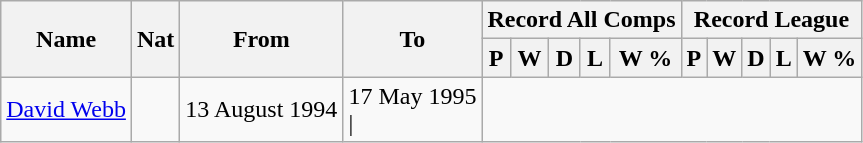<table class="wikitable" style="text-align: center">
<tr>
<th rowspan="2">Name</th>
<th rowspan="2">Nat</th>
<th rowspan="2">From</th>
<th rowspan="2">To</th>
<th colspan="5">Record All Comps</th>
<th colspan="5">Record League</th>
</tr>
<tr>
<th>P</th>
<th>W</th>
<th>D</th>
<th>L</th>
<th>W %</th>
<th>P</th>
<th>W</th>
<th>D</th>
<th>L</th>
<th>W %</th>
</tr>
<tr>
<td align=left><a href='#'>David Webb</a></td>
<td></td>
<td align=left>13 August 1994</td>
<td align=left>17 May 1995<br>|</td>
</tr>
</table>
